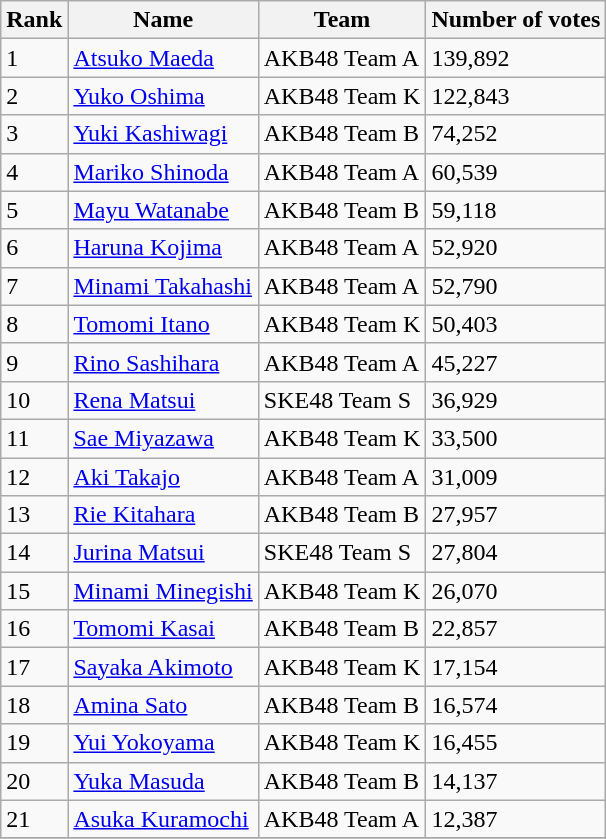<table class="wikitable sortable plainrowheaders">
<tr>
<th>Rank</th>
<th>Name</th>
<th>Team</th>
<th>Number of votes</th>
</tr>
<tr>
<td>1</td>
<td><a href='#'>Atsuko Maeda</a></td>
<td>AKB48 Team A</td>
<td>139,892</td>
</tr>
<tr>
<td>2</td>
<td><a href='#'>Yuko Oshima</a></td>
<td>AKB48 Team K</td>
<td>122,843</td>
</tr>
<tr>
<td>3</td>
<td><a href='#'>Yuki Kashiwagi</a></td>
<td>AKB48 Team B</td>
<td>74,252</td>
</tr>
<tr>
<td>4</td>
<td><a href='#'>Mariko Shinoda</a></td>
<td>AKB48 Team A</td>
<td>60,539</td>
</tr>
<tr>
<td>5</td>
<td><a href='#'>Mayu Watanabe</a></td>
<td>AKB48 Team B</td>
<td>59,118</td>
</tr>
<tr>
<td>6</td>
<td><a href='#'>Haruna Kojima</a></td>
<td>AKB48 Team A</td>
<td>52,920</td>
</tr>
<tr>
<td>7</td>
<td><a href='#'>Minami Takahashi</a></td>
<td>AKB48 Team A</td>
<td>52,790</td>
</tr>
<tr>
<td>8</td>
<td><a href='#'>Tomomi Itano</a></td>
<td>AKB48 Team K</td>
<td>50,403</td>
</tr>
<tr>
<td>9</td>
<td><a href='#'>Rino Sashihara</a></td>
<td>AKB48 Team A</td>
<td>45,227</td>
</tr>
<tr>
<td>10</td>
<td><a href='#'>Rena Matsui</a></td>
<td>SKE48 Team S</td>
<td>36,929</td>
</tr>
<tr>
<td>11</td>
<td><a href='#'>Sae Miyazawa</a></td>
<td>AKB48 Team K</td>
<td>33,500</td>
</tr>
<tr>
<td>12</td>
<td><a href='#'>Aki Takajo</a></td>
<td>AKB48 Team A</td>
<td>31,009</td>
</tr>
<tr>
<td>13</td>
<td><a href='#'>Rie Kitahara</a></td>
<td>AKB48 Team B</td>
<td>27,957</td>
</tr>
<tr>
<td>14</td>
<td><a href='#'>Jurina Matsui</a></td>
<td>SKE48 Team S</td>
<td>27,804</td>
</tr>
<tr>
<td>15</td>
<td><a href='#'>Minami Minegishi</a></td>
<td>AKB48 Team K</td>
<td>26,070</td>
</tr>
<tr>
<td>16</td>
<td><a href='#'>Tomomi Kasai</a></td>
<td>AKB48 Team B</td>
<td>22,857</td>
</tr>
<tr>
<td>17</td>
<td><a href='#'>Sayaka Akimoto</a></td>
<td>AKB48 Team K</td>
<td>17,154</td>
</tr>
<tr>
<td>18</td>
<td><a href='#'>Amina Sato</a></td>
<td>AKB48 Team B</td>
<td>16,574</td>
</tr>
<tr>
<td>19</td>
<td><a href='#'>Yui Yokoyama</a></td>
<td>AKB48 Team K</td>
<td>16,455</td>
</tr>
<tr>
<td>20</td>
<td><a href='#'>Yuka Masuda</a></td>
<td>AKB48 Team B</td>
<td>14,137</td>
</tr>
<tr>
<td>21</td>
<td><a href='#'>Asuka Kuramochi</a></td>
<td>AKB48 Team A</td>
<td>12,387</td>
</tr>
<tr>
</tr>
</table>
